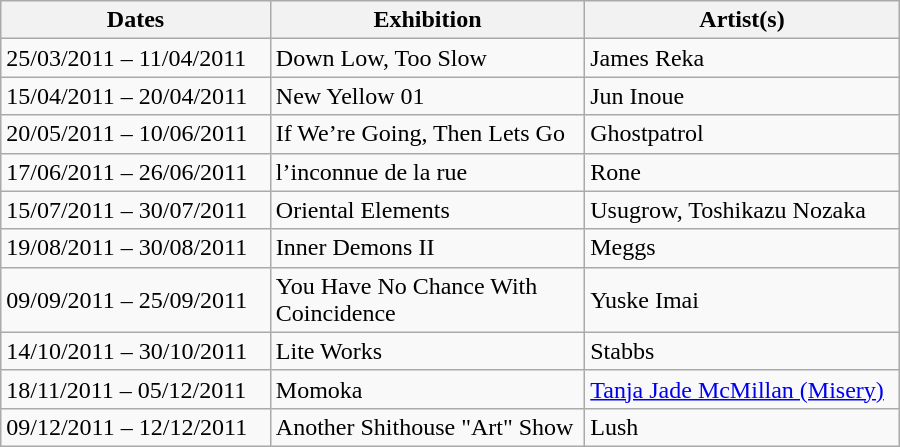<table class="wikitable" width="600">
<tr>
<th scope="col" width="30%">Dates</th>
<th scope="col" width="35%">Exhibition</th>
<th scope="col" width="35%">Artist(s)</th>
</tr>
<tr>
<td>25/03/2011 – 11/04/2011</td>
<td>Down Low, Too Slow</td>
<td>James Reka</td>
</tr>
<tr>
<td>15/04/2011 – 20/04/2011</td>
<td>New Yellow 01</td>
<td>Jun Inoue</td>
</tr>
<tr>
<td>20/05/2011 – 10/06/2011</td>
<td>If We’re Going, Then Lets Go</td>
<td>Ghostpatrol</td>
</tr>
<tr>
<td>17/06/2011 – 26/06/2011</td>
<td>l’inconnue de la rue</td>
<td>Rone</td>
</tr>
<tr>
<td>15/07/2011 – 30/07/2011</td>
<td>Oriental Elements</td>
<td>Usugrow, Toshikazu Nozaka</td>
</tr>
<tr>
<td>19/08/2011 – 30/08/2011</td>
<td>Inner Demons II</td>
<td>Meggs</td>
</tr>
<tr>
<td>09/09/2011 – 25/09/2011</td>
<td>You Have No Chance With Coincidence</td>
<td>Yuske Imai</td>
</tr>
<tr>
<td>14/10/2011 – 30/10/2011</td>
<td>Lite Works</td>
<td>Stabbs</td>
</tr>
<tr>
<td>18/11/2011 – 05/12/2011</td>
<td>Momoka</td>
<td><a href='#'>Tanja Jade McMillan (Misery)</a></td>
</tr>
<tr>
<td>09/12/2011 – 12/12/2011</td>
<td>Another Shithouse "Art" Show</td>
<td>Lush</td>
</tr>
</table>
